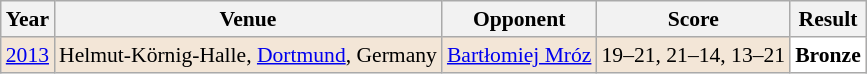<table class="sortable wikitable" style="font-size: 90%;">
<tr>
<th>Year</th>
<th>Venue</th>
<th>Opponent</th>
<th>Score</th>
<th>Result</th>
</tr>
<tr style="background:#F3E6D7">
<td align="center"><a href='#'>2013</a></td>
<td align="left">Helmut-Körnig-Halle, <a href='#'>Dortmund</a>, Germany</td>
<td align="left"> <a href='#'>Bartłomiej Mróz</a></td>
<td align="left">19–21, 21–14, 13–21</td>
<td style="text-align:left; background:white"> <strong>Bronze</strong></td>
</tr>
</table>
